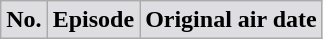<table class="wikitable plainrowheaders">
<tr>
<th style="background:#dedde2">No.</th>
<th style="background:#dedde2">Episode</th>
<th style="background:#dedde2">Original air date<br>





</th>
</tr>
</table>
